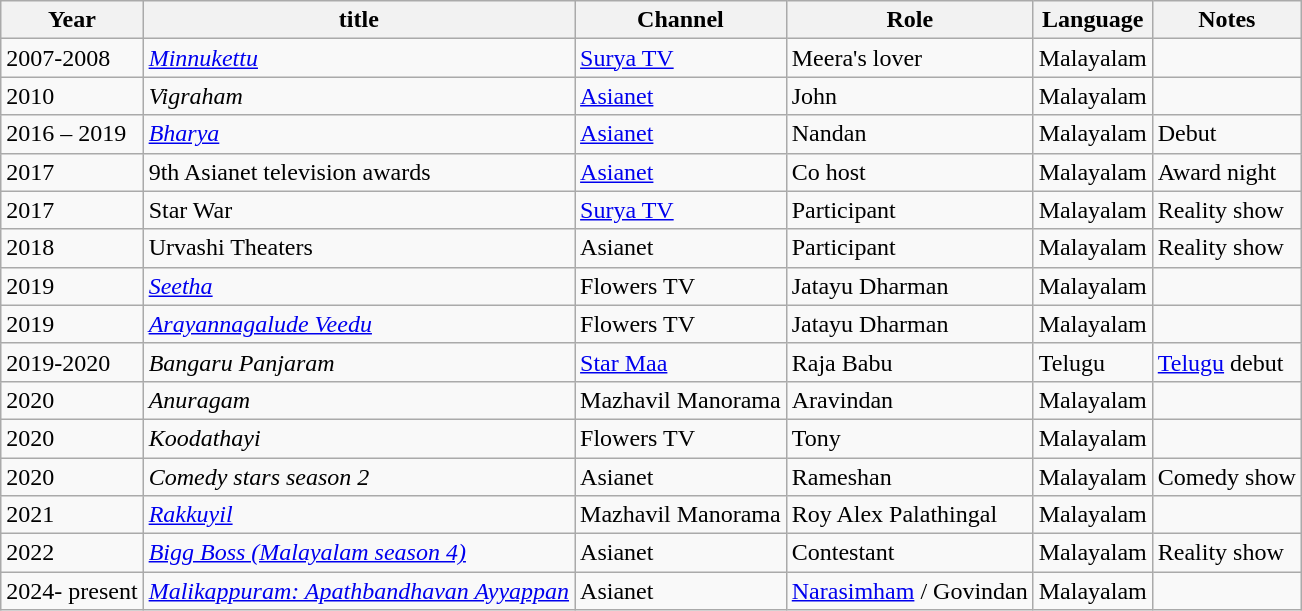<table class="wikitable">
<tr>
<th>Year</th>
<th>title</th>
<th>Channel</th>
<th>Role</th>
<th>Language</th>
<th>Notes</th>
</tr>
<tr>
<td>2007-2008</td>
<td><em><a href='#'>Minnukettu</a></em></td>
<td><a href='#'>Surya TV</a></td>
<td>Meera's lover</td>
<td>Malayalam</td>
<td></td>
</tr>
<tr>
<td>2010</td>
<td><em>Vigraham</em></td>
<td><a href='#'>Asianet</a></td>
<td>John</td>
<td>Malayalam</td>
<td></td>
</tr>
<tr>
<td>2016 – 2019</td>
<td><em><a href='#'>Bharya</a></em></td>
<td><a href='#'>Asianet</a></td>
<td>Nandan</td>
<td>Malayalam</td>
<td>Debut</td>
</tr>
<tr>
<td>2017</td>
<td>9th Asianet television awards</td>
<td><a href='#'>Asianet</a></td>
<td>Co host</td>
<td>Malayalam</td>
<td>Award night</td>
</tr>
<tr>
<td>2017</td>
<td>Star War</td>
<td><a href='#'>Surya TV</a></td>
<td>Participant</td>
<td>Malayalam</td>
<td>Reality show</td>
</tr>
<tr>
<td>2018</td>
<td>Urvashi Theaters</td>
<td>Asianet</td>
<td>Participant</td>
<td>Malayalam</td>
<td>Reality show</td>
</tr>
<tr>
<td>2019</td>
<td><em><a href='#'>Seetha</a></em></td>
<td>Flowers TV</td>
<td>Jatayu Dharman</td>
<td>Malayalam</td>
<td></td>
</tr>
<tr>
<td>2019</td>
<td><em><a href='#'>Arayannagalude Veedu</a></em></td>
<td>Flowers TV</td>
<td>Jatayu Dharman</td>
<td>Malayalam</td>
<td></td>
</tr>
<tr>
<td>2019-2020</td>
<td><em>Bangaru Panjaram</em></td>
<td><a href='#'>Star Maa</a></td>
<td>Raja Babu</td>
<td>Telugu</td>
<td><a href='#'>Telugu</a> debut</td>
</tr>
<tr>
<td>2020</td>
<td><em>Anuragam</em></td>
<td>Mazhavil Manorama</td>
<td>Aravindan</td>
<td>Malayalam</td>
<td></td>
</tr>
<tr>
<td>2020</td>
<td><em>Koodathayi</em></td>
<td>Flowers TV</td>
<td>Tony</td>
<td>Malayalam</td>
<td></td>
</tr>
<tr>
<td>2020</td>
<td><em>Comedy stars season 2</em></td>
<td>Asianet</td>
<td>Rameshan</td>
<td>Malayalam</td>
<td>Comedy show</td>
</tr>
<tr>
<td>2021</td>
<td><em><a href='#'>Rakkuyil</a></em></td>
<td>Mazhavil Manorama</td>
<td>Roy Alex Palathingal</td>
<td>Malayalam</td>
<td></td>
</tr>
<tr>
<td>2022</td>
<td><em><a href='#'>Bigg Boss (Malayalam season 4)</a></em></td>
<td>Asianet</td>
<td>Contestant</td>
<td>Malayalam</td>
<td>Reality show</td>
</tr>
<tr>
<td>2024- present</td>
<td><em><a href='#'>Malikappuram: Apathbandhavan Ayyappan</a></td>
<td>Asianet</td>
<td><a href='#'>Narasimham</a> / Govindan</td>
<td>Malayalam</td>
<td></td>
</tr>
</table>
